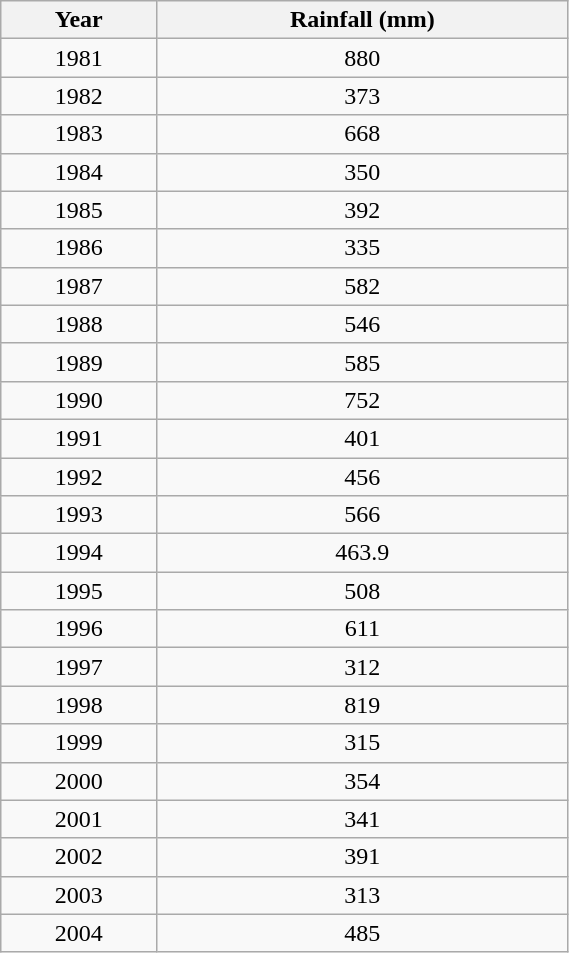<table class="wikitable sortable" style="text-align:center" width=30%>
<tr>
<th>Year</th>
<th>Rainfall (mm)</th>
</tr>
<tr>
<td>1981</td>
<td>880</td>
</tr>
<tr>
<td>1982</td>
<td>373</td>
</tr>
<tr>
<td>1983</td>
<td>668</td>
</tr>
<tr>
<td>1984</td>
<td>350</td>
</tr>
<tr>
<td>1985</td>
<td>392</td>
</tr>
<tr>
<td>1986</td>
<td>335</td>
</tr>
<tr>
<td>1987</td>
<td>582</td>
</tr>
<tr>
<td>1988</td>
<td>546</td>
</tr>
<tr>
<td>1989</td>
<td>585</td>
</tr>
<tr>
<td>1990</td>
<td>752</td>
</tr>
<tr>
<td>1991</td>
<td>401</td>
</tr>
<tr>
<td>1992</td>
<td>456</td>
</tr>
<tr>
<td>1993</td>
<td>566</td>
</tr>
<tr>
<td>1994</td>
<td>463.9</td>
</tr>
<tr>
<td>1995</td>
<td>508</td>
</tr>
<tr>
<td>1996</td>
<td>611</td>
</tr>
<tr>
<td>1997</td>
<td>312</td>
</tr>
<tr>
<td>1998</td>
<td>819</td>
</tr>
<tr>
<td>1999</td>
<td>315</td>
</tr>
<tr>
<td>2000</td>
<td>354</td>
</tr>
<tr>
<td>2001</td>
<td>341</td>
</tr>
<tr>
<td>2002</td>
<td>391</td>
</tr>
<tr>
<td>2003</td>
<td>313</td>
</tr>
<tr>
<td>2004</td>
<td>485</td>
</tr>
</table>
